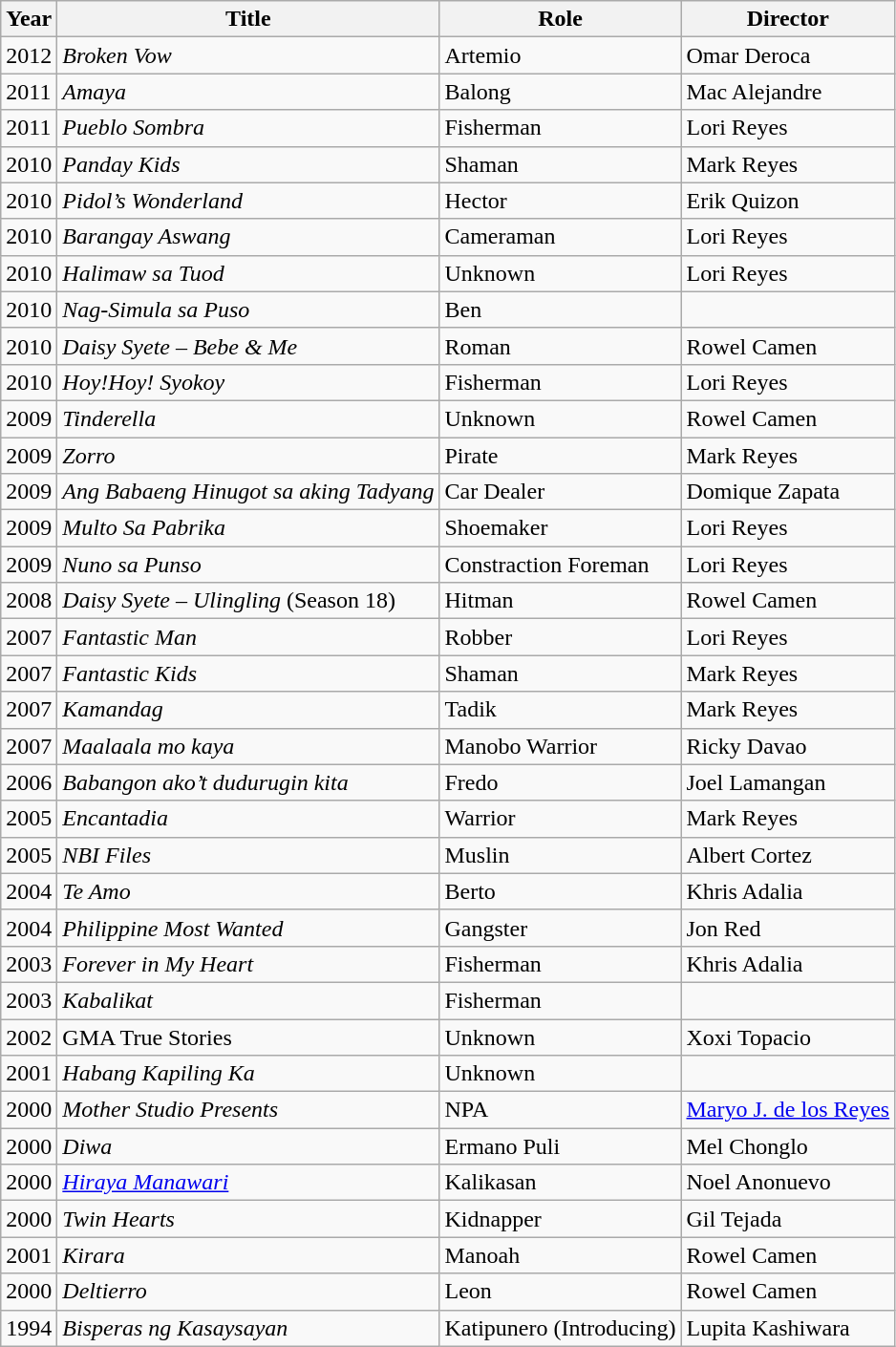<table class="wikitable sortable">
<tr>
<th>Year</th>
<th>Title</th>
<th>Role</th>
<th>Director</th>
</tr>
<tr>
<td>2012</td>
<td><em>Broken Vow</em></td>
<td>Artemio</td>
<td>Omar Deroca</td>
</tr>
<tr>
<td>2011</td>
<td><em>Amaya</em></td>
<td>Balong</td>
<td>Mac Alejandre</td>
</tr>
<tr>
<td>2011</td>
<td><em>Pueblo Sombra</em></td>
<td>Fisherman</td>
<td>Lori Reyes</td>
</tr>
<tr>
<td>2010</td>
<td><em>Panday Kids</em></td>
<td>Shaman</td>
<td>Mark Reyes</td>
</tr>
<tr>
<td>2010</td>
<td><em>Pidol’s Wonderland</em></td>
<td>Hector</td>
<td>Erik Quizon</td>
</tr>
<tr>
<td>2010</td>
<td><em>Barangay Aswang</em></td>
<td>Cameraman</td>
<td>Lori Reyes</td>
</tr>
<tr>
<td>2010</td>
<td><em>Halimaw sa Tuod</em></td>
<td>Unknown</td>
<td>Lori Reyes</td>
</tr>
<tr>
<td>2010</td>
<td><em>Nag-Simula sa Puso</em></td>
<td>Ben</td>
<td></td>
</tr>
<tr>
<td>2010</td>
<td><em>Daisy Syete – Bebe & Me</em></td>
<td>Roman</td>
<td>Rowel Camen</td>
</tr>
<tr>
<td>2010</td>
<td><em>Hoy!Hoy! Syokoy</em></td>
<td>Fisherman</td>
<td>Lori Reyes</td>
</tr>
<tr>
<td>2009</td>
<td><em>Tinderella</em></td>
<td>Unknown</td>
<td>Rowel Camen</td>
</tr>
<tr>
<td>2009</td>
<td><em>Zorro</em></td>
<td>Pirate</td>
<td>Mark Reyes</td>
</tr>
<tr>
<td>2009</td>
<td><em>Ang Babaeng Hinugot sa aking Tadyang</em></td>
<td>Car Dealer</td>
<td>Domique Zapata</td>
</tr>
<tr>
<td>2009</td>
<td><em>Multo Sa Pabrika</em></td>
<td>Shoemaker</td>
<td>Lori Reyes</td>
</tr>
<tr>
<td>2009</td>
<td><em>Nuno sa Punso</em></td>
<td>Constraction Foreman</td>
<td>Lori Reyes</td>
</tr>
<tr>
<td>2008</td>
<td><em>Daisy Syete – Ulingling</em> (Season 18)</td>
<td>Hitman</td>
<td>Rowel Camen</td>
</tr>
<tr>
<td>2007</td>
<td><em>Fantastic Man</em></td>
<td>Robber</td>
<td>Lori Reyes</td>
</tr>
<tr>
<td>2007</td>
<td><em>Fantastic Kids</em></td>
<td>Shaman</td>
<td>Mark Reyes</td>
</tr>
<tr>
<td>2007</td>
<td><em>Kamandag</em></td>
<td>Tadik</td>
<td>Mark Reyes</td>
</tr>
<tr>
<td>2007</td>
<td><em>Maalaala mo kaya</em></td>
<td>Manobo Warrior</td>
<td>Ricky Davao</td>
</tr>
<tr>
<td>2006</td>
<td><em>Babangon ako’t dudurugin kita</em></td>
<td>Fredo</td>
<td>Joel Lamangan</td>
</tr>
<tr>
<td>2005</td>
<td><em>Encantadia</em></td>
<td>Warrior</td>
<td>Mark Reyes</td>
</tr>
<tr>
<td>2005</td>
<td><em>NBI Files</em></td>
<td>Muslin</td>
<td>Albert Cortez</td>
</tr>
<tr>
<td>2004</td>
<td><em>Te Amo</em></td>
<td>Berto</td>
<td>Khris Adalia</td>
</tr>
<tr>
<td>2004</td>
<td><em>Philippine Most Wanted</em></td>
<td>Gangster</td>
<td>Jon Red</td>
</tr>
<tr>
<td>2003</td>
<td><em>Forever in My Heart</em></td>
<td>Fisherman</td>
<td>Khris Adalia</td>
</tr>
<tr>
<td>2003</td>
<td><em>Kabalikat</em></td>
<td>Fisherman</td>
<td></td>
</tr>
<tr>
<td>2002</td>
<td>GMA True Stories</td>
<td>Unknown</td>
<td>Xoxi Topacio</td>
</tr>
<tr>
<td>2001</td>
<td><em>Habang Kapiling Ka</em></td>
<td>Unknown</td>
<td></td>
</tr>
<tr>
<td>2000</td>
<td><em>Mother Studio Presents</em></td>
<td>NPA</td>
<td><a href='#'>Maryo J. de los Reyes</a></td>
</tr>
<tr>
<td>2000</td>
<td><em>Diwa</em></td>
<td>Ermano Puli</td>
<td>Mel Chonglo</td>
</tr>
<tr>
<td>2000</td>
<td><em><a href='#'>Hiraya Manawari</a></em></td>
<td>Kalikasan</td>
<td>Noel Anonuevo</td>
</tr>
<tr>
<td>2000</td>
<td><em>Twin Hearts</em></td>
<td>Kidnapper</td>
<td>Gil Tejada</td>
</tr>
<tr>
<td>2001</td>
<td><em>Kirara</em></td>
<td>Manoah</td>
<td>Rowel Camen</td>
</tr>
<tr>
<td>2000</td>
<td><em>Deltierro</em></td>
<td>Leon</td>
<td>Rowel Camen</td>
</tr>
<tr>
<td>1994</td>
<td><em>Bisperas ng Kasaysayan</em></td>
<td>Katipunero (Introducing)</td>
<td>Lupita Kashiwara</td>
</tr>
</table>
